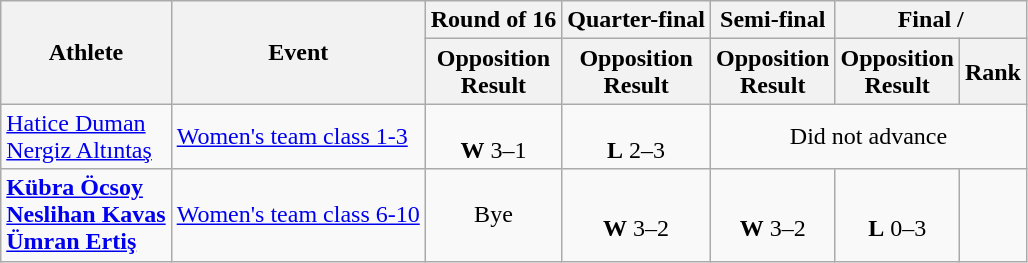<table class=wikitable>
<tr>
<th rowspan="2">Athlete</th>
<th rowspan="2">Event</th>
<th>Round of 16</th>
<th>Quarter-final</th>
<th>Semi-final</th>
<th colspan="2">Final / </th>
</tr>
<tr>
<th>Opposition<br>Result</th>
<th>Opposition<br>Result</th>
<th>Opposition<br>Result</th>
<th>Opposition<br>Result</th>
<th>Rank</th>
</tr>
<tr>
<td><a href='#'>Hatice Duman</a><br><a href='#'>Nergiz Altıntaş</a></td>
<td><a href='#'>Women's team class 1-3</a></td>
<td align="center"><br><strong>W</strong> 3–1</td>
<td align="center"><br><strong>L</strong> 2–3</td>
<td align="center" colspan=3>Did not advance</td>
</tr>
<tr>
<td><strong><a href='#'>Kübra Öcsoy</a></strong><br><strong><a href='#'>Neslihan Kavas</a></strong><br><strong><a href='#'>Ümran Ertiş</a></strong></td>
<td><a href='#'>Women's team class 6-10</a></td>
<td align="center" colspan="1">Bye</td>
<td align="center"><br><strong>W</strong> 3–2</td>
<td align="center"><br><strong>W</strong> 3–2</td>
<td align="center"><br><strong>L</strong> 0–3</td>
<td align="center"></td>
</tr>
</table>
